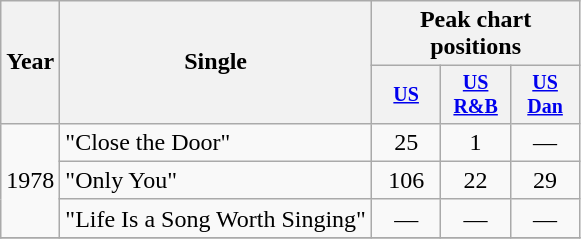<table class="wikitable" style="text-align:center;">
<tr>
<th rowspan="2">Year</th>
<th rowspan="2">Single</th>
<th colspan="3">Peak chart positions</th>
</tr>
<tr style="font-size:smaller;">
<th width="40"><a href='#'>US</a><br></th>
<th width="40"><a href='#'>US<br>R&B</a><br></th>
<th width="40"><a href='#'>US<br>Dan</a><br></th>
</tr>
<tr>
<td rowspan="3">1978</td>
<td align="left">"Close the Door"</td>
<td>25</td>
<td>1</td>
<td>—</td>
</tr>
<tr>
<td align="left">"Only You"</td>
<td>106</td>
<td>22</td>
<td>29</td>
</tr>
<tr>
<td align="left">"Life Is a Song Worth Singing"</td>
<td>—</td>
<td>—</td>
<td>—</td>
</tr>
<tr>
</tr>
</table>
